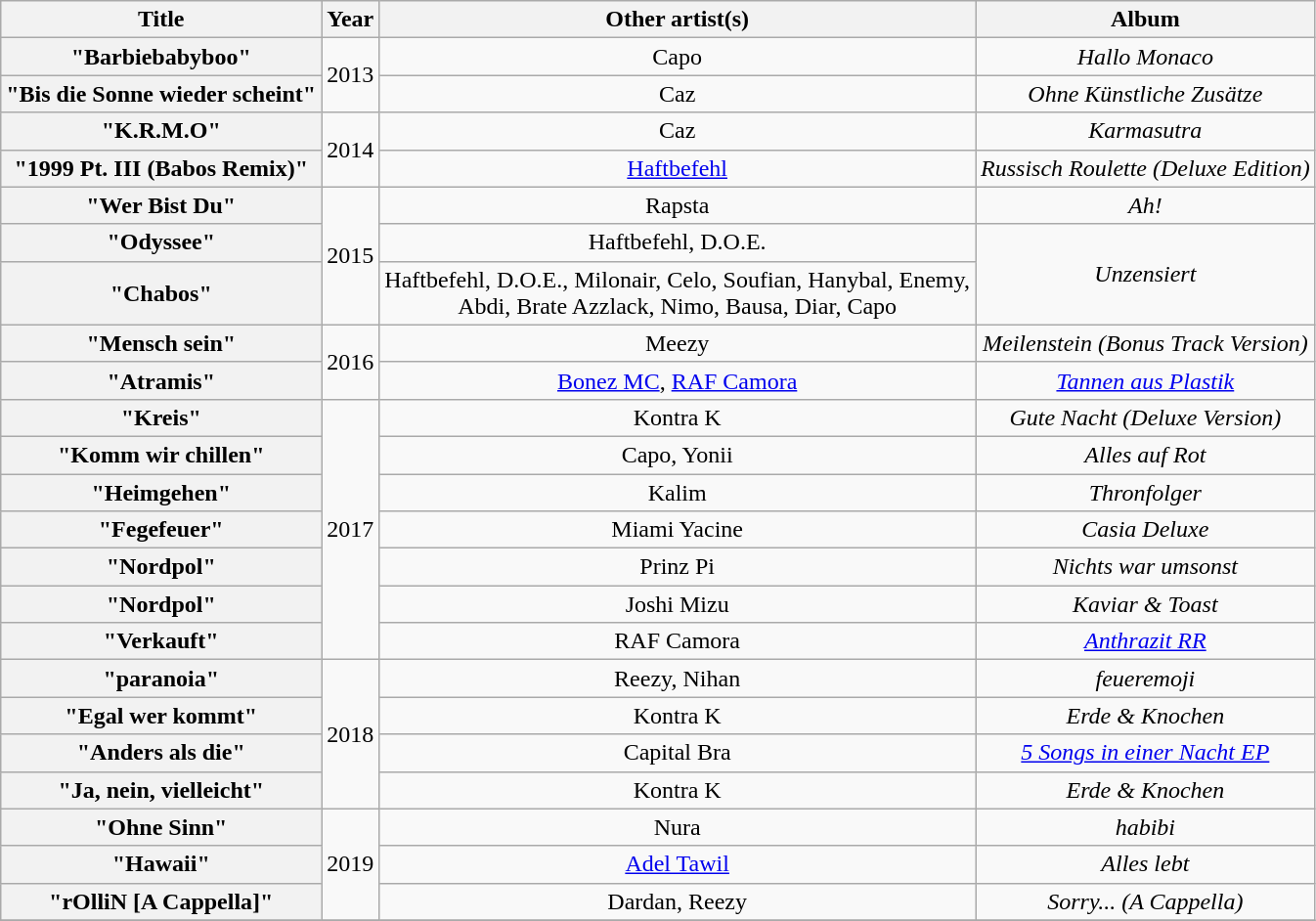<table class="wikitable plainrowheaders" style="text-align:center;">
<tr>
<th scope="col">Title</th>
<th scope="col">Year</th>
<th scope="col">Other artist(s)</th>
<th scope="col">Album</th>
</tr>
<tr>
<th scope="row">"Barbiebabyboo"</th>
<td rowspan="2">2013</td>
<td>Capo</td>
<td><em>Hallo Monaco</em></td>
</tr>
<tr>
<th scope="row">"Bis die Sonne wieder scheint"</th>
<td>Caz</td>
<td><em>Ohne Künstliche Zusätze</em></td>
</tr>
<tr>
<th scope="row">"K.R.M.O"</th>
<td rowspan="2">2014</td>
<td>Caz</td>
<td><em>Karmasutra</em></td>
</tr>
<tr>
<th scope="row">"1999 Pt. III (Babos Remix)"</th>
<td><a href='#'>Haftbefehl</a></td>
<td><em>Russisch Roulette (Deluxe Edition)</em></td>
</tr>
<tr>
<th scope="row">"Wer Bist Du"</th>
<td rowspan="3">2015</td>
<td>Rapsta</td>
<td><em>Ah!</em></td>
</tr>
<tr>
<th scope="row">"Odyssee"</th>
<td>Haftbefehl, D.O.E.</td>
<td rowspan="2"><em>Unzensiert</em></td>
</tr>
<tr>
<th scope="row">"Chabos"</th>
<td>Haftbefehl, D.O.E., Milonair, Celo, Soufian, Hanybal, Enemy,<br>Abdi, Brate Azzlack, Nimo, Bausa, Diar, Capo</td>
</tr>
<tr>
<th scope="row">"Mensch sein"</th>
<td rowspan="2">2016</td>
<td>Meezy</td>
<td><em>Meilenstein (Bonus Track Version)</em></td>
</tr>
<tr>
<th scope="row">"Atramis"</th>
<td><a href='#'>Bonez MC</a>, <a href='#'>RAF Camora</a></td>
<td><em><a href='#'>Tannen aus Plastik</a></em></td>
</tr>
<tr>
<th scope="row">"Kreis"</th>
<td rowspan="7">2017</td>
<td>Kontra K</td>
<td><em>Gute Nacht (Deluxe Version)</em></td>
</tr>
<tr>
<th scope="row">"Komm wir chillen"</th>
<td>Capo, Yonii</td>
<td><em>Alles auf Rot</em></td>
</tr>
<tr>
<th scope="row">"Heimgehen"</th>
<td>Kalim</td>
<td><em>Thronfolger</em></td>
</tr>
<tr>
<th scope="row">"Fegefeuer"</th>
<td>Miami Yacine</td>
<td><em>Casia Deluxe</em></td>
</tr>
<tr>
<th scope="row">"Nordpol"</th>
<td>Prinz Pi</td>
<td><em>Nichts war umsonst</em></td>
</tr>
<tr>
<th scope="row">"Nordpol"</th>
<td>Joshi Mizu</td>
<td><em>Kaviar & Toast</em></td>
</tr>
<tr>
<th scope="row">"Verkauft"</th>
<td>RAF Camora</td>
<td><em><a href='#'>Anthrazit RR</a></em></td>
</tr>
<tr>
<th scope="row">"paranoia"</th>
<td rowspan="4">2018</td>
<td>Reezy, Nihan</td>
<td><em>feueremoji</em></td>
</tr>
<tr>
<th scope="row">"Egal wer kommt"</th>
<td>Kontra K</td>
<td><em>Erde & Knochen</em></td>
</tr>
<tr>
<th scope="row">"Anders als die"</th>
<td>Capital Bra</td>
<td><em><a href='#'>5 Songs in einer Nacht EP</a></em></td>
</tr>
<tr>
<th scope="row">"Ja, nein, vielleicht"</th>
<td>Kontra K</td>
<td><em>Erde & Knochen</em></td>
</tr>
<tr>
<th scope="row">"Ohne Sinn"</th>
<td rowspan="3">2019</td>
<td>Nura</td>
<td><em>habibi</em></td>
</tr>
<tr>
<th scope="row">"Hawaii"</th>
<td><a href='#'>Adel Tawil</a></td>
<td><em>Alles lebt</em></td>
</tr>
<tr>
<th scope="row">"rOlliN [A Cappella]"</th>
<td>Dardan, Reezy</td>
<td><em>Sorry... (A Cappella)</em></td>
</tr>
<tr>
</tr>
</table>
